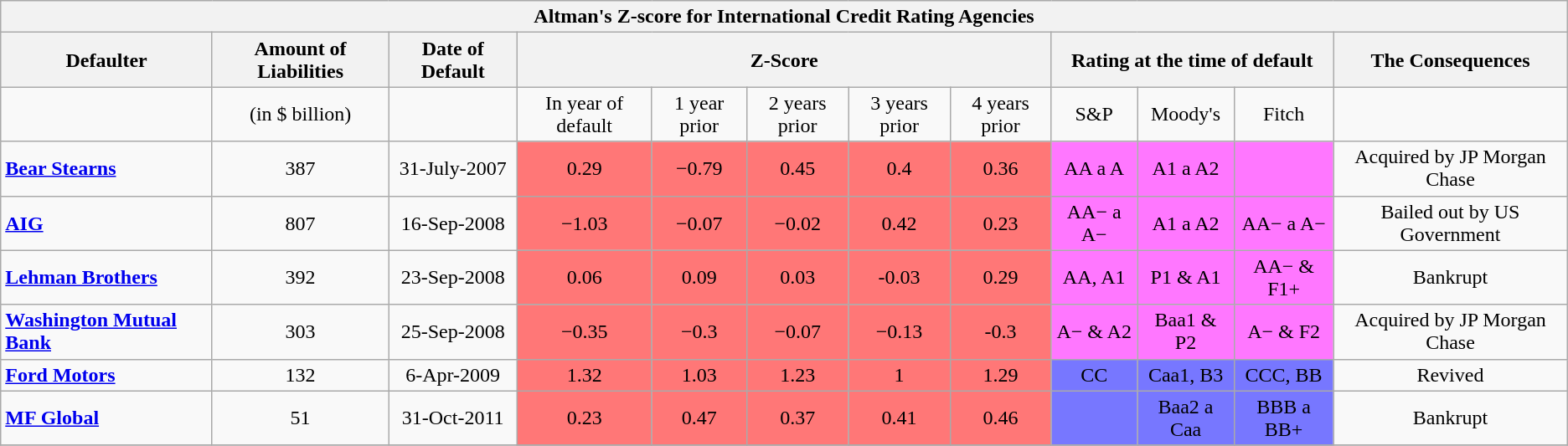<table class="wikitable">
<tr>
<th colspan="12" style="text-align: center; font-weight:bold;">Altman's Z-score for International Credit Rating Agencies</th>
</tr>
<tr>
<th colspan="1" style="text-align: center; font-weight:bold;">Defaulter</th>
<th colspan="1" style="text-align: center; font-weight:bold;">Amount of Liabilities</th>
<th colspan="1" style="text-align: center; font-weight:bold;">Date of Default</th>
<th colspan="5" style="text-align: center; font-weight:bold;">Z-Score</th>
<th colspan="3" style="text-align: center; font-weight:bold;">Rating at the time of default</th>
<th colspan="1" style="text-align: center; font-weight:bold;">The Consequences</th>
</tr>
<tr>
<td style="font-weight:bold;"></td>
<td style="text-align: center;">(in $ billion)</td>
<td style="text-align: center;"></td>
<td style="text-align: center;">In year of default</td>
<td style="text-align: center;">1 year prior</td>
<td style="text-align: center;">2 years prior</td>
<td style="text-align: center;">3 years prior</td>
<td style="text-align: center;">4 years prior</td>
<td style="text-align: center;">S&P</td>
<td style="text-align: center;">Moody's</td>
<td style="text-align: center;">Fitch</td>
<td style="text-align: center;"></td>
</tr>
<tr>
<td style="font-weight:bold;"><a href='#'>Bear Stearns</a></td>
<td style="text-align: center;">387</td>
<td style="text-align: center;">31-July-2007</td>
<td style="text-align: center; background:#ff7777;">0.29</td>
<td style="text-align: center; background:#ff7777;">−0.79</td>
<td style="text-align: center; background:#ff7777;">0.45</td>
<td style="text-align: center; background:#ff7777;">0.4</td>
<td style="text-align: center; background:#ff7777;">0.36</td>
<td style="text-align: center; background:#ff77ff;">AA a A</td>
<td style="text-align: center; background:#ff77ff;">A1 a A2</td>
<td style="text-align: center; background:#ff77ff;"></td>
<td style="text-align: center;">Acquired by JP Morgan Chase</td>
</tr>
<tr>
<td style="font-weight:bold;"><a href='#'>AIG</a></td>
<td style="text-align: center;">807</td>
<td style="text-align: center;">16-Sep-2008</td>
<td style="text-align: center; background:#ff7777;">−1.03</td>
<td style="text-align: center; background:#ff7777;">−0.07</td>
<td style="text-align: center; background:#ff7777;">−0.02</td>
<td style="text-align: center; background:#ff7777;">0.42</td>
<td style="text-align: center; background:#ff7777;">0.23</td>
<td style="text-align: center; background:#ff77ff;">AA− a A−</td>
<td style="text-align: center; background:#ff77ff;">A1 a A2</td>
<td style="text-align: center; background:#ff77ff;">AA− a A−</td>
<td style="text-align: center;">Bailed out by US Government</td>
</tr>
<tr>
<td style="font-weight:bold;"><a href='#'>Lehman Brothers</a></td>
<td style="text-align: center;">392</td>
<td style="text-align: center;">23-Sep-2008</td>
<td style="text-align: center; background:#ff7777;">0.06</td>
<td style="text-align: center; background:#ff7777;">0.09</td>
<td style="text-align: center; background:#ff7777;">0.03</td>
<td style="text-align: center; background:#ff7777;">-0.03</td>
<td style="text-align: center; background:#ff7777;">0.29</td>
<td style="text-align: center; background:#ff77ff;">AA, A1</td>
<td style="text-align: center; background:#ff77ff;">P1 & A1</td>
<td style="text-align: center; background:#ff77ff;">AA− & F1+</td>
<td style="text-align: center;">Bankrupt</td>
</tr>
<tr>
<td style="font-weight:bold;"><a href='#'>Washington Mutual Bank</a></td>
<td style="text-align: center;">303</td>
<td style="text-align: center;">25-Sep-2008</td>
<td style="text-align: center; background:#ff7777;">−0.35</td>
<td style="text-align: center; background:#ff7777;">−0.3</td>
<td style="text-align: center; background:#ff7777;">−0.07</td>
<td style="text-align: center; background:#ff7777;">−0.13</td>
<td style="text-align: center; background:#ff7777;">-0.3</td>
<td style="text-align: center; background:#ff77ff;">A− & A2</td>
<td style="text-align: center; background:#ff77ff;">Baa1 & P2</td>
<td style="text-align: center; background:#ff77ff;">A− & F2</td>
<td style="text-align: center;">Acquired by JP Morgan Chase</td>
</tr>
<tr>
<td style="font-weight:bold;"><a href='#'>Ford Motors</a></td>
<td style="text-align: center;">132</td>
<td style="text-align: center;">6-Apr-2009</td>
<td style="text-align: center; background:#ff7777;">1.32</td>
<td style="text-align: center; background:#ff7777;">1.03</td>
<td style="text-align: center; background:#ff7777;">1.23</td>
<td style="text-align: center; background:#ff7777;">1</td>
<td style="text-align: center; background:#ff7777;">1.29</td>
<td style="text-align: center; background:#7777ff;">CC</td>
<td style="text-align: center; background:#7777ff;">Caa1, B3</td>
<td style="text-align: center; background:#7777ff;">CCC, BB</td>
<td style="text-align: center;">Revived</td>
</tr>
<tr>
<td style="font-weight:bold;"><a href='#'>MF Global</a></td>
<td style="text-align: center;">51</td>
<td style="text-align: center;">31-Oct-2011</td>
<td style="text-align: center; background:#ff7777;">0.23</td>
<td style="text-align: center; background:#ff7777;">0.47</td>
<td style="text-align: center; background:#ff7777;">0.37</td>
<td style="text-align: center; background:#ff7777;">0.41</td>
<td style="text-align: center; background:#ff7777;">0.46</td>
<td style="text-align: center; background:#7777ff;"></td>
<td style="text-align: center; background:#7777ff;">Baa2 a Caa</td>
<td style="text-align: center; background:#7777ff;">BBB a BB+</td>
<td style="text-align: center;">Bankrupt</td>
</tr>
<tr>
</tr>
</table>
